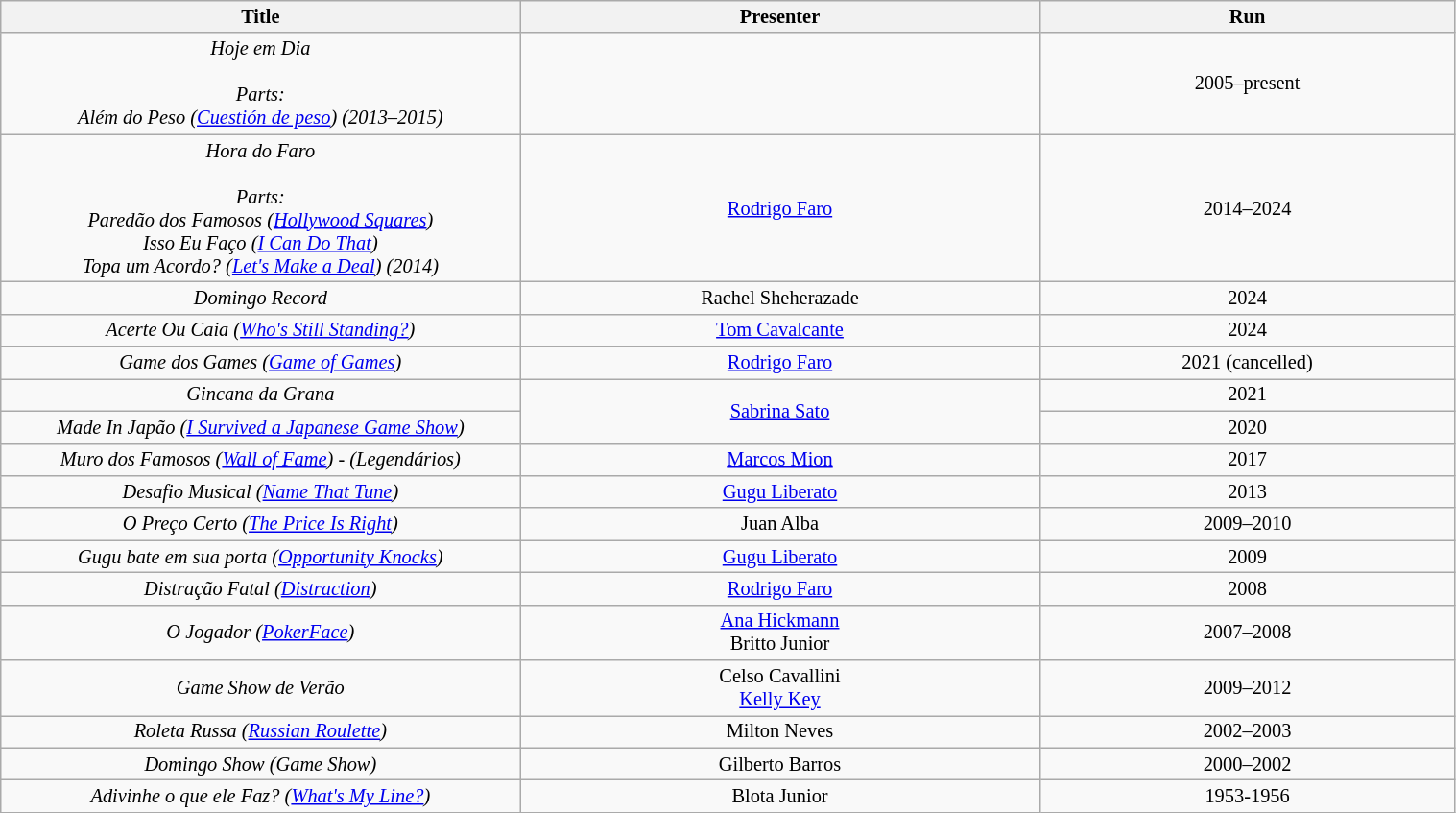<table class="wikitable sortable" style="width:80%; font-size:85%;">
<tr>
<th style="width:25%;">Title</th>
<th style="width:25%;">Presenter</th>
<th style="width:20%;">Run</th>
</tr>
<tr align=center>
<td><em>Hoje em Dia <br> <br> Parts: <br> Além do Peso (<a href='#'>Cuestión de peso</a>) (2013–2015)</em></td>
<td></td>
<td>2005–present</td>
</tr>
<tr align=center>
<td><em>Hora do Faro <br> <br> Parts: <br> Paredão dos Famosos (<a href='#'>Hollywood Squares</a>) <br> Isso Eu Faço (<a href='#'>I Can Do That</a>) <br> Topa um Acordo? (<a href='#'>Let's Make a Deal</a>) (2014)</em></td>
<td><a href='#'>Rodrigo Faro</a></td>
<td>2014–2024</td>
</tr>
<tr align=center>
<td><em>Domingo Record</em></td>
<td>Rachel Sheherazade</td>
<td>2024</td>
</tr>
<tr align=center>
<td><em>Acerte Ou Caia (<a href='#'>Who's Still Standing?</a>)</em></td>
<td><a href='#'>Tom Cavalcante</a></td>
<td>2024</td>
</tr>
<tr align=center>
<td><em>Game dos Games (<a href='#'>Game of Games</a>)</em></td>
<td><a href='#'>Rodrigo Faro</a></td>
<td>2021 (cancelled)</td>
</tr>
<tr align=center>
<td><em>Gincana da Grana</em></td>
<td rowspan="2"><a href='#'>Sabrina Sato</a></td>
<td>2021</td>
</tr>
<tr align=center>
<td><em>Made In Japão (<a href='#'>I Survived a Japanese Game Show</a>)</em></td>
<td>2020</td>
</tr>
<tr align=center>
<td><em>Muro dos Famosos (<a href='#'>Wall of Fame</a>)</em> - <em>(Legendários)</em></td>
<td><a href='#'>Marcos Mion</a></td>
<td>2017</td>
</tr>
<tr align=center>
<td><em>Desafio Musical (<a href='#'>Name That Tune</a>)</em></td>
<td><a href='#'>Gugu Liberato</a></td>
<td>2013</td>
</tr>
<tr align=center>
<td><em>O Preço Certo (<a href='#'>The Price Is Right</a>)</em></td>
<td>Juan Alba</td>
<td>2009–2010</td>
</tr>
<tr align=center>
<td><em>Gugu bate em sua porta (<a href='#'>Opportunity Knocks</a>)</em></td>
<td><a href='#'>Gugu Liberato</a></td>
<td>2009</td>
</tr>
<tr align=center>
<td><em>Distração Fatal (<a href='#'>Distraction</a>)</em></td>
<td><a href='#'>Rodrigo Faro</a></td>
<td>2008</td>
</tr>
<tr align=center>
<td><em>O Jogador (<a href='#'>PokerFace</a>)</em></td>
<td><a href='#'>Ana Hickmann</a> <br> Britto Junior</td>
<td>2007–2008</td>
</tr>
<tr align=center>
<td><em>Game Show de Verão</em></td>
<td>Celso Cavallini <br> <a href='#'>Kelly Key</a></td>
<td>2009–2012</td>
</tr>
<tr align=center>
<td><em>Roleta Russa (<a href='#'>Russian Roulette</a>)</em></td>
<td>Milton Neves</td>
<td>2002–2003</td>
</tr>
<tr align=center>
<td><em>Domingo Show (Game Show)</em></td>
<td>Gilberto Barros</td>
<td>2000–2002</td>
</tr>
<tr align=center>
<td><em>Adivinhe o que ele Faz? (<a href='#'>What's My Line?</a>)</em></td>
<td>Blota Junior</td>
<td>1953-1956</td>
</tr>
</table>
